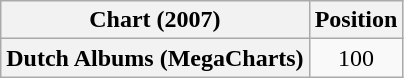<table class="wikitable plainrowheaders sortable">
<tr>
<th scope="col">Chart (2007)</th>
<th scope="col">Position</th>
</tr>
<tr>
<th scope="row">Dutch Albums (MegaCharts)</th>
<td align=center>100</td>
</tr>
</table>
